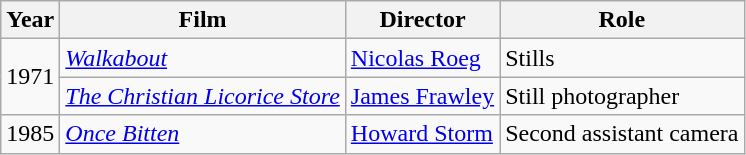<table class="wikitable">
<tr>
<th>Year</th>
<th>Film</th>
<th>Director</th>
<th>Role</th>
</tr>
<tr>
<td rowspan=2>1971</td>
<td><em><a href='#'>Walkabout</a></em></td>
<td><a href='#'>Nicolas Roeg</a></td>
<td>Stills</td>
</tr>
<tr>
<td><em><a href='#'>The Christian Licorice Store</a></em></td>
<td><a href='#'>James Frawley</a></td>
<td>Still photographer</td>
</tr>
<tr>
<td>1985</td>
<td><em><a href='#'>Once Bitten</a></em></td>
<td><a href='#'>Howard Storm</a></td>
<td>Second assistant camera</td>
</tr>
</table>
